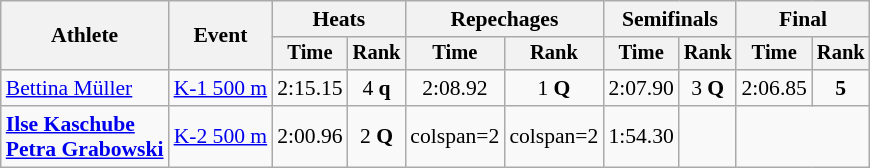<table class="wikitable" style="font-size:90%">
<tr>
<th rowspan=2>Athlete</th>
<th rowspan=2>Event</th>
<th colspan=2>Heats</th>
<th colspan=2>Repechages</th>
<th colspan=2>Semifinals</th>
<th colspan=2>Final</th>
</tr>
<tr style="font-size:95%">
<th>Time</th>
<th>Rank</th>
<th>Time</th>
<th>Rank</th>
<th>Time</th>
<th>Rank</th>
<th>Time</th>
<th>Rank</th>
</tr>
<tr align=center>
<td align=left><a href='#'>Bettina Müller</a></td>
<td align=left><a href='#'>K-1 500 m</a></td>
<td>2:15.15</td>
<td>4 <strong>q</strong></td>
<td>2:08.92</td>
<td>1 <strong>Q</strong></td>
<td>2:07.90</td>
<td>3 <strong>Q</strong></td>
<td>2:06.85</td>
<td><strong>5</strong></td>
</tr>
<tr align=center>
<td align=left><strong><a href='#'>Ilse Kaschube</a><br><a href='#'>Petra Grabowski</a></strong></td>
<td align=left><a href='#'>K-2 500 m</a></td>
<td>2:00.96</td>
<td>2 <strong>Q</strong></td>
<td>colspan=2 </td>
<td>colspan=2 </td>
<td>1:54.30</td>
<td></td>
</tr>
</table>
